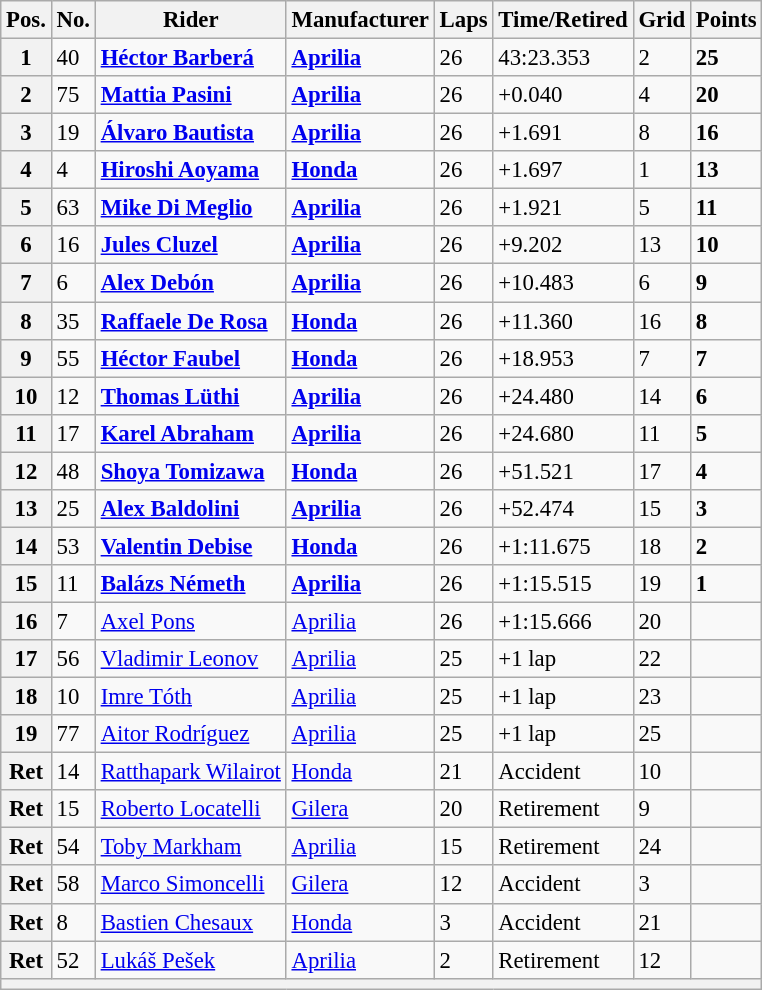<table class="wikitable" style="font-size: 95%;">
<tr>
<th>Pos.</th>
<th>No.</th>
<th>Rider</th>
<th>Manufacturer</th>
<th>Laps</th>
<th>Time/Retired</th>
<th>Grid</th>
<th>Points</th>
</tr>
<tr>
<th>1</th>
<td>40</td>
<td> <strong><a href='#'>Héctor Barberá</a></strong></td>
<td><strong><a href='#'>Aprilia</a></strong></td>
<td>26</td>
<td>43:23.353</td>
<td>2</td>
<td><strong>25</strong></td>
</tr>
<tr>
<th>2</th>
<td>75</td>
<td> <strong><a href='#'>Mattia Pasini</a></strong></td>
<td><strong><a href='#'>Aprilia</a></strong></td>
<td>26</td>
<td>+0.040</td>
<td>4</td>
<td><strong>20</strong></td>
</tr>
<tr>
<th>3</th>
<td>19</td>
<td> <strong><a href='#'>Álvaro Bautista</a></strong></td>
<td><strong><a href='#'>Aprilia</a></strong></td>
<td>26</td>
<td>+1.691</td>
<td>8</td>
<td><strong>16</strong></td>
</tr>
<tr>
<th>4</th>
<td>4</td>
<td> <strong><a href='#'>Hiroshi Aoyama</a></strong></td>
<td><strong><a href='#'>Honda</a></strong></td>
<td>26</td>
<td>+1.697</td>
<td>1</td>
<td><strong>13</strong></td>
</tr>
<tr>
<th>5</th>
<td>63</td>
<td> <strong><a href='#'>Mike Di Meglio</a></strong></td>
<td><strong><a href='#'>Aprilia</a></strong></td>
<td>26</td>
<td>+1.921</td>
<td>5</td>
<td><strong>11</strong></td>
</tr>
<tr>
<th>6</th>
<td>16</td>
<td> <strong><a href='#'>Jules Cluzel</a></strong></td>
<td><strong><a href='#'>Aprilia</a></strong></td>
<td>26</td>
<td>+9.202</td>
<td>13</td>
<td><strong>10</strong></td>
</tr>
<tr>
<th>7</th>
<td>6</td>
<td> <strong><a href='#'>Alex Debón</a></strong></td>
<td><strong><a href='#'>Aprilia</a></strong></td>
<td>26</td>
<td>+10.483</td>
<td>6</td>
<td><strong>9</strong></td>
</tr>
<tr>
<th>8</th>
<td>35</td>
<td> <strong><a href='#'>Raffaele De Rosa</a></strong></td>
<td><strong><a href='#'>Honda</a></strong></td>
<td>26</td>
<td>+11.360</td>
<td>16</td>
<td><strong>8</strong></td>
</tr>
<tr>
<th>9</th>
<td>55</td>
<td> <strong><a href='#'>Héctor Faubel</a></strong></td>
<td><strong><a href='#'>Honda</a></strong></td>
<td>26</td>
<td>+18.953</td>
<td>7</td>
<td><strong>7</strong></td>
</tr>
<tr>
<th>10</th>
<td>12</td>
<td> <strong><a href='#'>Thomas Lüthi</a></strong></td>
<td><strong><a href='#'>Aprilia</a></strong></td>
<td>26</td>
<td>+24.480</td>
<td>14</td>
<td><strong>6</strong></td>
</tr>
<tr>
<th>11</th>
<td>17</td>
<td> <strong><a href='#'>Karel Abraham</a></strong></td>
<td><strong><a href='#'>Aprilia</a></strong></td>
<td>26</td>
<td>+24.680</td>
<td>11</td>
<td><strong>5</strong></td>
</tr>
<tr>
<th>12</th>
<td>48</td>
<td> <strong><a href='#'>Shoya Tomizawa</a></strong></td>
<td><strong><a href='#'>Honda</a></strong></td>
<td>26</td>
<td>+51.521</td>
<td>17</td>
<td><strong>4</strong></td>
</tr>
<tr>
<th>13</th>
<td>25</td>
<td> <strong><a href='#'>Alex Baldolini</a></strong></td>
<td><strong><a href='#'>Aprilia</a></strong></td>
<td>26</td>
<td>+52.474</td>
<td>15</td>
<td><strong>3</strong></td>
</tr>
<tr>
<th>14</th>
<td>53</td>
<td> <strong><a href='#'>Valentin Debise</a></strong></td>
<td><strong><a href='#'>Honda</a></strong></td>
<td>26</td>
<td>+1:11.675</td>
<td>18</td>
<td><strong>2</strong></td>
</tr>
<tr>
<th>15</th>
<td>11</td>
<td> <strong><a href='#'>Balázs Németh</a></strong></td>
<td><strong><a href='#'>Aprilia</a></strong></td>
<td>26</td>
<td>+1:15.515</td>
<td>19</td>
<td><strong>1</strong></td>
</tr>
<tr>
<th>16</th>
<td>7</td>
<td> <a href='#'>Axel Pons</a></td>
<td><a href='#'>Aprilia</a></td>
<td>26</td>
<td>+1:15.666</td>
<td>20</td>
<td></td>
</tr>
<tr>
<th>17</th>
<td>56</td>
<td> <a href='#'>Vladimir Leonov</a></td>
<td><a href='#'>Aprilia</a></td>
<td>25</td>
<td>+1 lap</td>
<td>22</td>
<td></td>
</tr>
<tr>
<th>18</th>
<td>10</td>
<td> <a href='#'>Imre Tóth</a></td>
<td><a href='#'>Aprilia</a></td>
<td>25</td>
<td>+1 lap</td>
<td>23</td>
<td></td>
</tr>
<tr>
<th>19</th>
<td>77</td>
<td> <a href='#'>Aitor Rodríguez</a></td>
<td><a href='#'>Aprilia</a></td>
<td>25</td>
<td>+1 lap</td>
<td>25</td>
<td></td>
</tr>
<tr>
<th>Ret</th>
<td>14</td>
<td> <a href='#'>Ratthapark Wilairot</a></td>
<td><a href='#'>Honda</a></td>
<td>21</td>
<td>Accident</td>
<td>10</td>
<td></td>
</tr>
<tr>
<th>Ret</th>
<td>15</td>
<td> <a href='#'>Roberto Locatelli</a></td>
<td><a href='#'>Gilera</a></td>
<td>20</td>
<td>Retirement</td>
<td>9</td>
<td></td>
</tr>
<tr>
<th>Ret</th>
<td>54</td>
<td> <a href='#'>Toby Markham</a></td>
<td><a href='#'>Aprilia</a></td>
<td>15</td>
<td>Retirement</td>
<td>24</td>
<td></td>
</tr>
<tr>
<th>Ret</th>
<td>58</td>
<td> <a href='#'>Marco Simoncelli</a></td>
<td><a href='#'>Gilera</a></td>
<td>12</td>
<td>Accident</td>
<td>3</td>
<td></td>
</tr>
<tr>
<th>Ret</th>
<td>8</td>
<td> <a href='#'>Bastien Chesaux</a></td>
<td><a href='#'>Honda</a></td>
<td>3</td>
<td>Accident</td>
<td>21</td>
<td></td>
</tr>
<tr>
<th>Ret</th>
<td>52</td>
<td> <a href='#'>Lukáš Pešek</a></td>
<td><a href='#'>Aprilia</a></td>
<td>2</td>
<td>Retirement</td>
<td>12</td>
<td></td>
</tr>
<tr>
<th colspan=8></th>
</tr>
</table>
